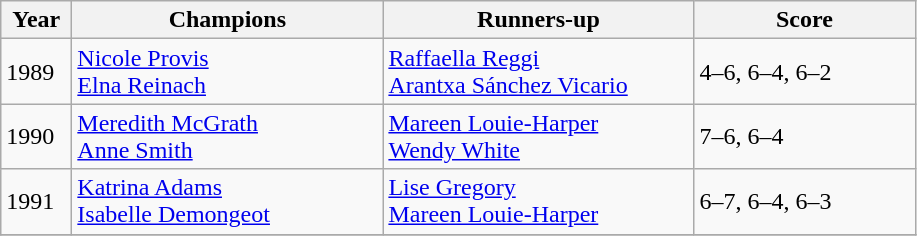<table class="sortable wikitable">
<tr>
<th style="width:40px">Year</th>
<th style="width:200px">Champions</th>
<th style="width:200px">Runners-up</th>
<th style="width:140px" class="unsortable">Score</th>
</tr>
<tr>
<td>1989</td>
<td> <a href='#'>Nicole Provis</a> <br>  <a href='#'>Elna Reinach</a></td>
<td> <a href='#'>Raffaella Reggi</a> <br>   <a href='#'>Arantxa Sánchez Vicario</a></td>
<td>4–6, 6–4, 6–2</td>
</tr>
<tr>
<td>1990</td>
<td> <a href='#'>Meredith McGrath</a> <br>  <a href='#'>Anne Smith</a></td>
<td> <a href='#'>Mareen Louie-Harper</a> <br>  <a href='#'>Wendy White</a></td>
<td>7–6, 6–4</td>
</tr>
<tr>
<td>1991</td>
<td> <a href='#'>Katrina Adams</a> <br>  <a href='#'>Isabelle Demongeot</a></td>
<td> <a href='#'>Lise Gregory</a> <br>  <a href='#'>Mareen Louie-Harper</a></td>
<td>6–7, 6–4, 6–3</td>
</tr>
<tr>
</tr>
</table>
